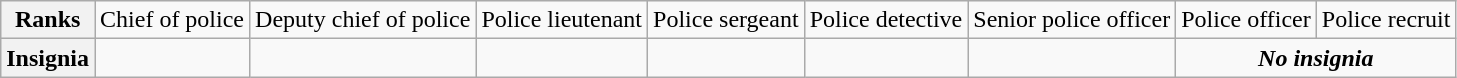<table class="wikitable">
<tr style="text-align:center;">
<th>Ranks</th>
<td>Chief of police</td>
<td>Deputy chief of police</td>
<td>Police lieutenant</td>
<td>Police sergeant</td>
<td>Police detective</td>
<td>Senior police officer</td>
<td>Police officer</td>
<td>Police recruit</td>
</tr>
<tr style="text-align:center;">
<th>Insignia</th>
<td></td>
<td></td>
<td></td>
<td></td>
<td></td>
<td></td>
<td colspan=2><strong><em>No insignia</em></strong></td>
</tr>
</table>
